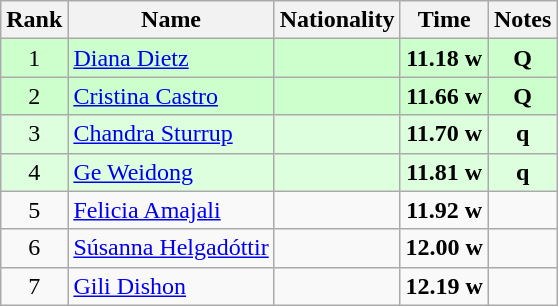<table class="wikitable sortable" style="text-align:center">
<tr>
<th>Rank</th>
<th>Name</th>
<th>Nationality</th>
<th>Time</th>
<th>Notes</th>
</tr>
<tr bgcolor=ccffcc>
<td>1</td>
<td align=left><a href='#'>Diana Dietz</a></td>
<td align=left></td>
<td><strong>11.18</strong> <strong>w</strong></td>
<td><strong>Q</strong></td>
</tr>
<tr bgcolor=ccffcc>
<td>2</td>
<td align=left><a href='#'>Cristina Castro</a></td>
<td align=left></td>
<td><strong>11.66</strong> <strong>w</strong></td>
<td><strong>Q</strong></td>
</tr>
<tr bgcolor=ddffdd>
<td>3</td>
<td align=left><a href='#'>Chandra Sturrup</a></td>
<td align=left></td>
<td><strong>11.70</strong> <strong>w</strong></td>
<td><strong>q</strong></td>
</tr>
<tr bgcolor=ddffdd>
<td>4</td>
<td align=left><a href='#'>Ge Weidong</a></td>
<td align=left></td>
<td><strong>11.81</strong> <strong>w</strong></td>
<td><strong>q</strong></td>
</tr>
<tr>
<td>5</td>
<td align=left><a href='#'>Felicia Amajali</a></td>
<td align=left></td>
<td><strong>11.92</strong> <strong>w</strong></td>
<td></td>
</tr>
<tr>
<td>6</td>
<td align=left><a href='#'>Súsanna Helgadóttir</a></td>
<td align=left></td>
<td><strong>12.00</strong> <strong>w</strong></td>
<td></td>
</tr>
<tr>
<td>7</td>
<td align=left><a href='#'>Gili Dishon</a></td>
<td align=left></td>
<td><strong>12.19</strong> <strong>w</strong></td>
<td></td>
</tr>
</table>
